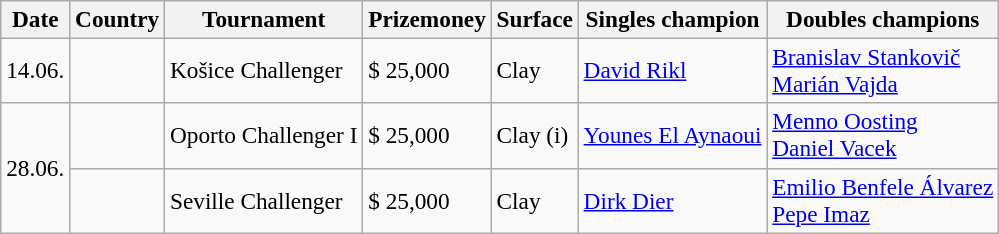<table class="sortable wikitable" style=font-size:97%>
<tr>
<th>Date</th>
<th>Country</th>
<th>Tournament</th>
<th>Prizemoney</th>
<th>Surface</th>
<th>Singles champion</th>
<th>Doubles champions</th>
</tr>
<tr>
<td>14.06.</td>
<td></td>
<td>Košice Challenger</td>
<td>$ 25,000</td>
<td>Clay</td>
<td> <a href='#'>David Rikl</a></td>
<td> <a href='#'>Branislav Stankovič</a><br> <a href='#'>Marián Vajda</a></td>
</tr>
<tr>
<td rowspan="2">28.06.</td>
<td></td>
<td>Oporto Challenger I</td>
<td>$ 25,000</td>
<td>Clay (i)</td>
<td> <a href='#'>Younes El Aynaoui</a></td>
<td> <a href='#'>Menno Oosting</a><br> <a href='#'>Daniel Vacek</a></td>
</tr>
<tr>
<td></td>
<td>Seville Challenger</td>
<td>$ 25,000</td>
<td>Clay</td>
<td> <a href='#'>Dirk Dier</a></td>
<td> <a href='#'>Emilio Benfele Álvarez</a><br> <a href='#'>Pepe Imaz</a></td>
</tr>
</table>
